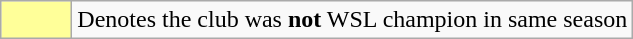<table class="wikitable">
<tr>
<td style="background:#ff9; width:40px; text-align:center;"></td>
<td>Denotes the club was <strong>not</strong> WSL champion in same season</td>
</tr>
</table>
